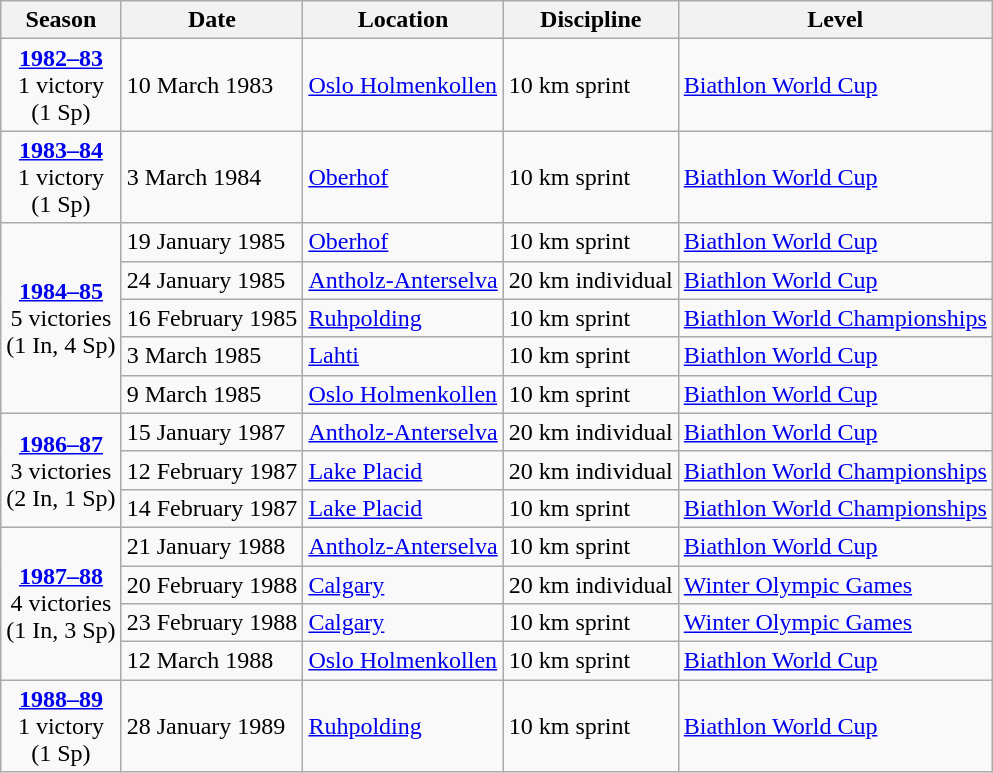<table class="wikitable">
<tr>
<th>Season</th>
<th>Date</th>
<th>Location</th>
<th>Discipline</th>
<th>Level</th>
</tr>
<tr>
<td rowspan="1" style="text-align:center;"><strong><a href='#'>1982–83</a></strong> <br> 1 victory <br> (1 Sp)</td>
<td>10 March 1983</td>
<td> <a href='#'>Oslo Holmenkollen</a></td>
<td>10 km sprint</td>
<td><a href='#'>Biathlon World Cup</a></td>
</tr>
<tr>
<td rowspan="1" style="text-align:center;"><strong><a href='#'>1983–84</a></strong> <br> 1 victory <br> (1 Sp)</td>
<td>3 March 1984</td>
<td> <a href='#'>Oberhof</a></td>
<td>10 km sprint</td>
<td><a href='#'>Biathlon World Cup</a></td>
</tr>
<tr>
<td rowspan="5" style="text-align:center;"><strong><a href='#'>1984–85</a></strong> <br> 5 victories <br> (1 In, 4 Sp)</td>
<td>19 January 1985</td>
<td> <a href='#'>Oberhof</a></td>
<td>10 km sprint</td>
<td><a href='#'>Biathlon World Cup</a></td>
</tr>
<tr>
<td>24 January 1985</td>
<td> <a href='#'>Antholz-Anterselva</a></td>
<td>20 km individual</td>
<td><a href='#'>Biathlon World Cup</a></td>
</tr>
<tr>
<td>16 February 1985</td>
<td> <a href='#'>Ruhpolding</a></td>
<td>10 km sprint</td>
<td><a href='#'>Biathlon World Championships</a></td>
</tr>
<tr>
<td>3 March 1985</td>
<td> <a href='#'>Lahti</a></td>
<td>10 km sprint</td>
<td><a href='#'>Biathlon World Cup</a></td>
</tr>
<tr>
<td>9 March 1985</td>
<td> <a href='#'>Oslo Holmenkollen</a></td>
<td>10 km sprint</td>
<td><a href='#'>Biathlon World Cup</a></td>
</tr>
<tr>
<td rowspan="3" style="text-align:center;"><strong><a href='#'>1986–87</a></strong> <br> 3 victories <br> (2 In, 1 Sp)</td>
<td>15 January 1987</td>
<td> <a href='#'>Antholz-Anterselva</a></td>
<td>20 km individual</td>
<td><a href='#'>Biathlon World Cup</a></td>
</tr>
<tr>
<td>12 February 1987</td>
<td> <a href='#'>Lake Placid</a></td>
<td>20 km individual</td>
<td><a href='#'>Biathlon World Championships</a></td>
</tr>
<tr>
<td>14 February 1987</td>
<td> <a href='#'>Lake Placid</a></td>
<td>10 km sprint</td>
<td><a href='#'>Biathlon World Championships</a></td>
</tr>
<tr>
<td rowspan="4" style="text-align:center;"><strong><a href='#'>1987–88</a></strong> <br> 4 victories <br> (1 In, 3 Sp)</td>
<td>21 January 1988</td>
<td> <a href='#'>Antholz-Anterselva</a></td>
<td>10 km sprint</td>
<td><a href='#'>Biathlon World Cup</a></td>
</tr>
<tr>
<td>20 February 1988</td>
<td> <a href='#'>Calgary</a></td>
<td>20 km individual</td>
<td><a href='#'>Winter Olympic Games</a></td>
</tr>
<tr>
<td>23 February 1988</td>
<td> <a href='#'>Calgary</a></td>
<td>10 km sprint</td>
<td><a href='#'>Winter Olympic Games</a></td>
</tr>
<tr>
<td>12 March 1988</td>
<td> <a href='#'>Oslo Holmenkollen</a></td>
<td>10 km sprint</td>
<td><a href='#'>Biathlon World Cup</a></td>
</tr>
<tr>
<td rowspan="1" style="text-align:center;"><strong><a href='#'>1988–89</a></strong> <br> 1 victory <br> (1 Sp)</td>
<td>28 January 1989</td>
<td> <a href='#'>Ruhpolding</a></td>
<td>10 km sprint</td>
<td><a href='#'>Biathlon World Cup</a></td>
</tr>
</table>
